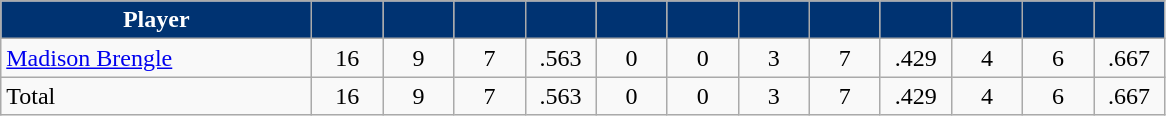<table class="wikitable" style="text-align:center">
<tr>
<th style="background:#003372; color:#fff" width="200px">Player</th>
<th style="background:#003372; color:#fff" width="40px"></th>
<th style="background:#003372; color:#fff" width="40px"></th>
<th style="background:#003372; color:#fff" width="40px"></th>
<th style="background:#003372; color:#fff" width="40px"></th>
<th style="background:#003372; color:#fff" width="40px"></th>
<th style="background:#003372; color:#fff" width="40px"></th>
<th style="background:#003372; color:#fff" width="40px"></th>
<th style="background:#003372; color:#fff" width="40px"></th>
<th style="background:#003372; color:#fff" width="40px"></th>
<th style="background:#003372; color:#fff" width="40px"></th>
<th style="background:#003372; color:#fff" width="40px"></th>
<th style="background:#003372; color:#fff" width="40px"></th>
</tr>
<tr>
<td style="text-align:left"><a href='#'>Madison Brengle</a></td>
<td>16</td>
<td>9</td>
<td>7</td>
<td>.563</td>
<td>0</td>
<td>0</td>
<td>3</td>
<td>7</td>
<td>.429</td>
<td>4</td>
<td>6</td>
<td>.667</td>
</tr>
<tr>
<td style="text-align:left">Total</td>
<td>16</td>
<td>9</td>
<td>7</td>
<td>.563</td>
<td>0</td>
<td>0</td>
<td>3</td>
<td>7</td>
<td>.429</td>
<td>4</td>
<td>6</td>
<td>.667</td>
</tr>
</table>
